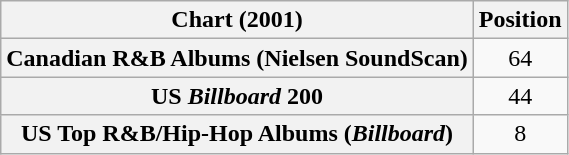<table class="wikitable sortable plainrowheaders" style="text-align:center">
<tr>
<th scope="col">Chart (2001)</th>
<th scope="col">Position</th>
</tr>
<tr>
<th scope="row">Canadian R&B Albums (Nielsen SoundScan)</th>
<td>64</td>
</tr>
<tr>
<th scope="row">US <em>Billboard</em> 200</th>
<td>44</td>
</tr>
<tr>
<th scope="row">US Top R&B/Hip-Hop Albums (<em>Billboard</em>)</th>
<td>8</td>
</tr>
</table>
